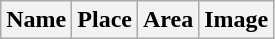<table class="wikitable">
<tr>
<th>Name</th>
<th>Place</th>
<th>Area</th>
<th>Image<br>
</th>
</tr>
</table>
